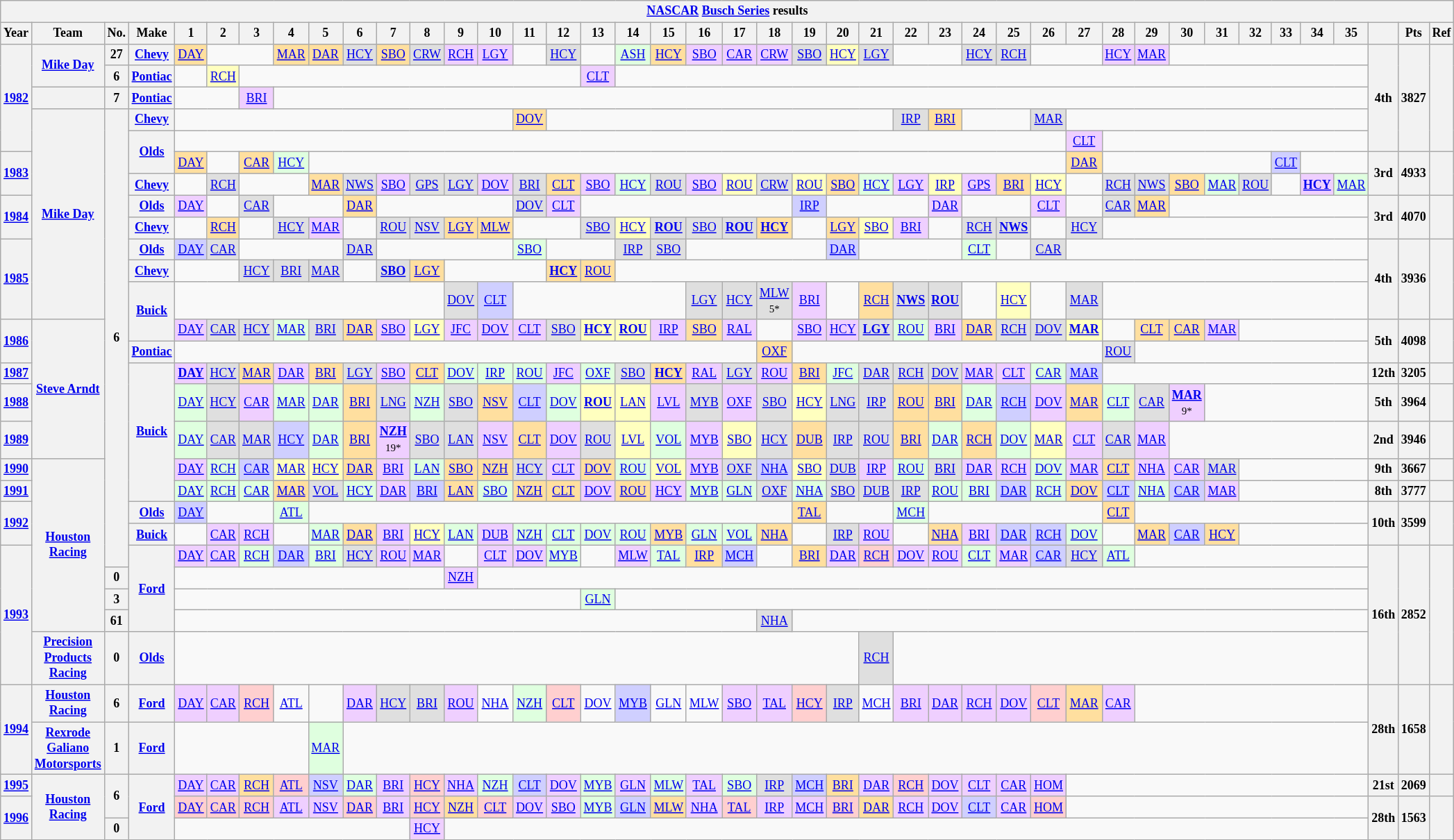<table class="wikitable" style="text-align:center; font-size:75%">
<tr>
<th colspan=42><a href='#'>NASCAR</a> <a href='#'>Busch Series</a> results</th>
</tr>
<tr>
<th>Year</th>
<th>Team</th>
<th>No.</th>
<th>Make</th>
<th>1</th>
<th>2</th>
<th>3</th>
<th>4</th>
<th>5</th>
<th>6</th>
<th>7</th>
<th>8</th>
<th>9</th>
<th>10</th>
<th>11</th>
<th>12</th>
<th>13</th>
<th>14</th>
<th>15</th>
<th>16</th>
<th>17</th>
<th>18</th>
<th>19</th>
<th>20</th>
<th>21</th>
<th>22</th>
<th>23</th>
<th>24</th>
<th>25</th>
<th>26</th>
<th>27</th>
<th>28</th>
<th>29</th>
<th>30</th>
<th>31</th>
<th>32</th>
<th>33</th>
<th>34</th>
<th>35</th>
<th></th>
<th>Pts</th>
<th>Ref</th>
</tr>
<tr>
<th rowspan=5><a href='#'>1982</a></th>
<th rowspan=2><a href='#'>Mike Day</a></th>
<th>27</th>
<th><a href='#'>Chevy</a></th>
<td style="background:#FFDF9F;"><a href='#'>DAY</a><br></td>
<td colspan=2></td>
<td style="background:#FFDF9F;"><a href='#'>MAR</a><br></td>
<td style="background:#FFDF9F;"><a href='#'>DAR</a><br></td>
<td style="background:#DFDFDF;"><a href='#'>HCY</a><br></td>
<td style="background:#FFDF9F;"><a href='#'>SBO</a><br></td>
<td style="background:#DFDFDF;"><a href='#'>CRW</a><br></td>
<td style="background:#EFCFFF;"><a href='#'>RCH</a><br></td>
<td style="background:#EFCFFF;"><a href='#'>LGY</a><br></td>
<td></td>
<td style="background:#DFDFDF;"><a href='#'>HCY</a><br></td>
<td></td>
<td style="background:#DFFFDF;"><a href='#'>ASH</a><br></td>
<td style="background:#FFDF9F;"><a href='#'>HCY</a><br></td>
<td style="background:#EFCFFF;"><a href='#'>SBO</a><br></td>
<td style="background:#EFCFFF;"><a href='#'>CAR</a><br></td>
<td style="background:#EFCFFF;"><a href='#'>CRW</a><br></td>
<td style="background:#DFDFDF;"><a href='#'>SBO</a><br></td>
<td style="background:#FFFFBF;"><a href='#'>HCY</a><br></td>
<td style="background:#DFDFDF;"><a href='#'>LGY</a><br></td>
<td colspan=2></td>
<td style="background:#DFDFDF;"><a href='#'>HCY</a><br></td>
<td style="background:#DFDFDF;"><a href='#'>RCH</a><br></td>
<td colspan=2></td>
<td style="background:#EFCFFF;"><a href='#'>HCY</a><br></td>
<td style="background:#EFCFFF;"><a href='#'>MAR</a><br></td>
<td colspan=6></td>
<th rowspan=5>4th</th>
<th rowspan=5>3827</th>
<th rowspan=5></th>
</tr>
<tr>
<th>6</th>
<th><a href='#'>Pontiac</a></th>
<td></td>
<td style="background:#FFFFBF;"><a href='#'>RCH</a><br></td>
<td colspan=10></td>
<td style="background:#EFCFFF;"><a href='#'>CLT</a><br></td>
<td colspan=22></td>
</tr>
<tr>
<th></th>
<th>7</th>
<th><a href='#'>Pontiac</a></th>
<td colspan=2></td>
<td style="background:#EFCFFF;"><a href='#'>BRI</a><br></td>
<td colspan=32></td>
</tr>
<tr>
<th rowspan=9><a href='#'>Mike Day</a></th>
<th rowspan=19>6</th>
<th><a href='#'>Chevy</a></th>
<td colspan=10></td>
<td style="background:#FFDF9F;"><a href='#'>DOV</a><br></td>
<td colspan=10></td>
<td style="background:#DFDFDF;"><a href='#'>IRP</a><br></td>
<td style="background:#FFDF9F;"><a href='#'>BRI</a><br></td>
<td colspan=2></td>
<td style="background:#DFDFDF;"><a href='#'>MAR</a><br></td>
<td colspan=9></td>
</tr>
<tr>
<th rowspan=2><a href='#'>Olds</a></th>
<td colspan=26></td>
<td style="background:#EFCFFF;"><a href='#'>CLT</a><br></td>
<td colspan=8></td>
</tr>
<tr>
<th rowspan=2><a href='#'>1983</a></th>
<td style="background:#FFDF9F;"><a href='#'>DAY</a><br></td>
<td></td>
<td style="background:#FFDF9F;"><a href='#'>CAR</a><br></td>
<td style="background:#DFFFDF;"><a href='#'>HCY</a><br></td>
<td colspan=22></td>
<td style="background:#FFDF9F;"><a href='#'>DAR</a><br></td>
<td colspan=5></td>
<td style="background:#CFCFFF;"><a href='#'>CLT</a><br></td>
<td colspan=2></td>
<th rowspan=2>3rd</th>
<th rowspan=2>4933</th>
<th rowspan=2></th>
</tr>
<tr>
<th><a href='#'>Chevy</a></th>
<td></td>
<td style="background:#DFDFDF;"><a href='#'>RCH</a><br></td>
<td colspan=2></td>
<td style="background:#FFDF9F;"><a href='#'>MAR</a><br></td>
<td style="background:#DFDFDF;"><a href='#'>NWS</a><br></td>
<td style="background:#EFCFFF;"><a href='#'>SBO</a><br></td>
<td style="background:#DFDFDF;"><a href='#'>GPS</a><br></td>
<td style="background:#DFDFDF;"><a href='#'>LGY</a><br></td>
<td style="background:#EFCFFF;"><a href='#'>DOV</a><br></td>
<td style="background:#DFDFDF;"><a href='#'>BRI</a><br></td>
<td style="background:#FFDF9F;"><a href='#'>CLT</a><br></td>
<td style="background:#EFCFFF;"><a href='#'>SBO</a><br></td>
<td style="background:#DFFFDF;"><a href='#'>HCY</a><br></td>
<td style="background:#DFDFDF;"><a href='#'>ROU</a><br></td>
<td style="background:#EFCFFF;"><a href='#'>SBO</a><br></td>
<td style="background:#FFFFBF;"><a href='#'>ROU</a><br></td>
<td style="background:#DFDFDF;"><a href='#'>CRW</a><br></td>
<td style="background:#FFFFBF;"><a href='#'>ROU</a><br></td>
<td style="background:#FFDF9F;"><a href='#'>SBO</a><br></td>
<td style="background:#DFFFDF;"><a href='#'>HCY</a><br></td>
<td style="background:#EFCFFF;"><a href='#'>LGY</a><br></td>
<td style="background:#FFFFBF;"><a href='#'>IRP</a><br></td>
<td style="background:#EFCFFF;"><a href='#'>GPS</a><br></td>
<td style="background:#FFDF9F;"><a href='#'>BRI</a><br></td>
<td style="background:#FFFFBF;"><a href='#'>HCY</a><br></td>
<td></td>
<td style="background:#DFDFDF;"><a href='#'>RCH</a><br></td>
<td style="background:#DFDFDF;"><a href='#'>NWS</a><br></td>
<td style="background:#FFDF9F;"><a href='#'>SBO</a><br></td>
<td style="background:#DFFFDF;"><a href='#'>MAR</a><br></td>
<td style="background:#DFDFDF;"><a href='#'>ROU</a><br></td>
<td></td>
<td style="background:#EFCFFF;"><strong><a href='#'>HCY</a></strong><br></td>
<td style="background:#DFFFDF;"><a href='#'>MAR</a><br></td>
</tr>
<tr>
<th rowspan=2><a href='#'>1984</a></th>
<th><a href='#'>Olds</a></th>
<td style="background:#EFCFFF;"><a href='#'>DAY</a><br></td>
<td></td>
<td style="background:#DFDFDF;"><a href='#'>CAR</a><br></td>
<td colspan=2></td>
<td style="background:#FFDF9F;"><a href='#'>DAR</a><br></td>
<td colspan=4></td>
<td style="background:#DFDFDF;"><a href='#'>DOV</a><br></td>
<td style="background:#EFCFFF;"><a href='#'>CLT</a><br></td>
<td colspan=6></td>
<td style="background:#CFCFFF;"><a href='#'>IRP</a><br></td>
<td colspan=3></td>
<td style="background:#EFCFFF;"><a href='#'>DAR</a><br></td>
<td colspan=2></td>
<td style="background:#EFCFFF;"><a href='#'>CLT</a><br></td>
<td></td>
<td style="background:#DFDFDF;"><a href='#'>CAR</a><br></td>
<td style="background:#FFDF9F;"><a href='#'>MAR</a><br></td>
<td colspan=6></td>
<th rowspan=2>3rd</th>
<th rowspan=2>4070</th>
<th rowspan=2></th>
</tr>
<tr>
<th><a href='#'>Chevy</a></th>
<td></td>
<td style="background:#FFDF9F;"><a href='#'>RCH</a><br></td>
<td></td>
<td style="background:#DFDFDF;"><a href='#'>HCY</a><br></td>
<td style="background:#EFCFFF;"><a href='#'>MAR</a><br></td>
<td></td>
<td style="background:#DFDFDF;"><a href='#'>ROU</a><br></td>
<td style="background:#DFDFDF;"><a href='#'>NSV</a><br></td>
<td style="background:#FFDF9F;"><a href='#'>LGY</a><br></td>
<td style="background:#FFDF9F;"><a href='#'>MLW</a><br></td>
<td colspan=2></td>
<td style="background:#DFDFDF;"><a href='#'>SBO</a><br></td>
<td style="background:#FFFFBF;"><a href='#'>HCY</a><br></td>
<td style="background:#DFDFDF;"><strong><a href='#'>ROU</a></strong><br></td>
<td style="background:#DFDFDF;"><a href='#'>SBO</a><br></td>
<td style="background:#DFDFDF;"><strong><a href='#'>ROU</a></strong><br></td>
<td style="background:#FFDF9F;"><strong><a href='#'>HCY</a></strong><br></td>
<td></td>
<td style="background:#FFDF9F;"><a href='#'>LGY</a><br></td>
<td style="background:#FFFFBF;"><a href='#'>SBO</a><br></td>
<td style="background:#EFCFFF;"><a href='#'>BRI</a><br></td>
<td></td>
<td style="background:#DFDFDF;"><a href='#'>RCH</a><br></td>
<td style="background:#DFDFDF;"><strong><a href='#'>NWS</a></strong><br></td>
<td></td>
<td style="background:#DFDFDF;"><a href='#'>HCY</a><br></td>
<td colspan=8></td>
</tr>
<tr>
<th rowspan=3><a href='#'>1985</a></th>
<th><a href='#'>Olds</a></th>
<td style="background:#CFCFFF;"><a href='#'>DAY</a><br></td>
<td style="background:#DFDFDF;"><a href='#'>CAR</a><br></td>
<td colspan=3></td>
<td style="background:#DFDFDF;"><a href='#'>DAR</a><br></td>
<td colspan=4></td>
<td style="background:#DFFFDF;"><a href='#'>SBO</a><br></td>
<td colspan=2></td>
<td style="background:#DFDFDF;"><a href='#'>IRP</a><br></td>
<td style="background:#DFDFDF;"><a href='#'>SBO</a><br></td>
<td colspan=4></td>
<td style="background:#CFCFFF;"><a href='#'>DAR</a><br></td>
<td colspan=3></td>
<td style="background:#DFFFDF;"><a href='#'>CLT</a><br></td>
<td></td>
<td style="background:#DFDFDF;"><a href='#'>CAR</a><br></td>
<td colspan=9></td>
<th rowspan=3>4th</th>
<th rowspan=3>3936</th>
<th rowspan=3></th>
</tr>
<tr>
<th><a href='#'>Chevy</a></th>
<td colspan=2></td>
<td style="background:#DFDFDF;"><a href='#'>HCY</a><br></td>
<td style="background:#DFDFDF;"><a href='#'>BRI</a><br></td>
<td style="background:#DFDFDF;"><a href='#'>MAR</a><br></td>
<td></td>
<td style="background:#DFDFDF;"><strong><a href='#'>SBO</a></strong><br></td>
<td style="background:#FFDF9F;"><a href='#'>LGY</a><br></td>
<td colspan=3></td>
<td style="background:#FFDF9F;"><strong><a href='#'>HCY</a></strong><br></td>
<td style="background:#FFDF9F;"><a href='#'>ROU</a><br></td>
<td colspan=22></td>
</tr>
<tr>
<th rowspan=2><a href='#'>Buick</a></th>
<td colspan=8></td>
<td style="background:#DFDFDF;"><a href='#'>DOV</a><br></td>
<td style="background:#CFCFFF;"><a href='#'>CLT</a><br></td>
<td colspan=5></td>
<td style="background:#DFDFDF;"><a href='#'>LGY</a><br></td>
<td style="background:#DFDFDF;"><a href='#'>HCY</a><br></td>
<td style="background:#DFDFDF;"><a href='#'>MLW</a><br><small>5*</small></td>
<td style="background:#EFCFFF;"><a href='#'>BRI</a><br></td>
<td></td>
<td style="background:#FFDF9F;"><a href='#'>RCH</a><br></td>
<td style="background:#DFDFDF;"><strong><a href='#'>NWS</a></strong><br></td>
<td style="background:#DFDFDF;"><strong><a href='#'>ROU</a></strong><br></td>
<td></td>
<td style="background:#FFFFBF;"><a href='#'>HCY</a><br></td>
<td></td>
<td style="background:#DFDFDF;"><a href='#'>MAR</a><br></td>
<td colspan=8></td>
</tr>
<tr>
<th rowspan=2><a href='#'>1986</a></th>
<th rowspan=5><a href='#'>Steve Arndt</a></th>
<td style="background:#EFCFFF;"><a href='#'>DAY</a><br></td>
<td style="background:#DFDFDF;"><a href='#'>CAR</a><br></td>
<td style="background:#DFDFDF;"><a href='#'>HCY</a><br></td>
<td style="background:#DFFFDF;"><a href='#'>MAR</a><br></td>
<td style="background:#DFDFDF;"><a href='#'>BRI</a><br></td>
<td style="background:#FFDF9F;"><a href='#'>DAR</a><br></td>
<td style="background:#EFCFFF;"><a href='#'>SBO</a><br></td>
<td style="background:#FFFFBF;"><a href='#'>LGY</a><br></td>
<td style="background:#EFCFFF;"><a href='#'>JFC</a><br></td>
<td style="background:#EFCFFF;"><a href='#'>DOV</a><br></td>
<td style="background:#EFCFFF;"><a href='#'>CLT</a><br></td>
<td style="background:#DFDFDF;"><a href='#'>SBO</a><br></td>
<td style="background:#FFFFBF;"><strong><a href='#'>HCY</a></strong><br></td>
<td style="background:#FFFFBF;"><strong><a href='#'>ROU</a></strong><br></td>
<td style="background:#EFCFFF;"><a href='#'>IRP</a><br></td>
<td style="background:#FFDF9F;"><a href='#'>SBO</a><br></td>
<td style="background:#EFCFFF;"><a href='#'>RAL</a><br></td>
<td></td>
<td style="background:#EFCFFF;"><a href='#'>SBO</a><br></td>
<td style="background:#EFCFFF;"><a href='#'>HCY</a><br></td>
<td style="background:#DFDFDF;"><strong><a href='#'>LGY</a></strong><br></td>
<td style="background:#DFFFDF;"><a href='#'>ROU</a><br></td>
<td style="background:#EFCFFF;"><a href='#'>BRI</a><br></td>
<td style="background:#FFDF9F;"><a href='#'>DAR</a><br></td>
<td style="background:#DFDFDF;"><a href='#'>RCH</a><br></td>
<td style="background:#DFDFDF;"><a href='#'>DOV</a><br></td>
<td style="background:#FFFFBF;"><strong><a href='#'>MAR</a></strong><br></td>
<td></td>
<td style="background:#FFDF9F;"><a href='#'>CLT</a><br></td>
<td style="background:#FFDF9F;"><a href='#'>CAR</a><br></td>
<td style="background:#EFCFFF;"><a href='#'>MAR</a><br></td>
<td colspan=4></td>
<th rowspan=2>5th</th>
<th rowspan=2>4098</th>
<th rowspan=2></th>
</tr>
<tr>
<th><a href='#'>Pontiac</a></th>
<td colspan=17></td>
<td style="background:#FFDF9F;"><a href='#'>OXF</a><br></td>
<td colspan=9></td>
<td style="background:#DFDFDF;"><a href='#'>ROU</a><br></td>
<td colspan=7></td>
</tr>
<tr>
<th><a href='#'>1987</a></th>
<th rowspan=5><a href='#'>Buick</a></th>
<td style="background:#EFCFFF;"><strong><a href='#'>DAY</a></strong><br></td>
<td style="background:#DFDFDF;"><a href='#'>HCY</a><br></td>
<td style="background:#FFDF9F;"><a href='#'>MAR</a><br></td>
<td style="background:#EFCFFF;"><a href='#'>DAR</a><br></td>
<td style="background:#FFDF9F;"><a href='#'>BRI</a><br></td>
<td style="background:#DFDFDF;"><a href='#'>LGY</a><br></td>
<td style="background:#EFCFFF;"><a href='#'>SBO</a><br></td>
<td style="background:#FFDF9F;"><a href='#'>CLT</a><br></td>
<td style="background:#DFFFDF;"><a href='#'>DOV</a><br></td>
<td style="background:#DFFFDF;"><a href='#'>IRP</a><br></td>
<td style="background:#DFFFDF;"><a href='#'>ROU</a><br></td>
<td style="background:#EFCFFF;"><a href='#'>JFC</a><br></td>
<td style="background:#DFFFDF;"><a href='#'>OXF</a><br></td>
<td style="background:#DFDFDF;"><a href='#'>SBO</a><br></td>
<td style="background:#FFDF9F;"><strong><a href='#'>HCY</a></strong><br></td>
<td style="background:#EFCFFF;"><a href='#'>RAL</a><br></td>
<td style="background:#DFDFDF;"><a href='#'>LGY</a><br></td>
<td style="background:#EFCFFF;"><a href='#'>ROU</a><br></td>
<td style="background:#FFDF9F;"><a href='#'>BRI</a><br></td>
<td style="background:#DFFFDF;"><a href='#'>JFC</a><br></td>
<td style="background:#DFDFDF;"><a href='#'>DAR</a><br></td>
<td style="background:#DFDFDF;"><a href='#'>RCH</a><br></td>
<td style="background:#DFDFDF;"><a href='#'>DOV</a><br></td>
<td style="background:#EFCFFF;"><a href='#'>MAR</a><br></td>
<td style="background:#EFCFFF;"><a href='#'>CLT</a><br></td>
<td style="background:#DFFFDF;"><a href='#'>CAR</a><br></td>
<td style="background:#CFCFFF;"><a href='#'>MAR</a><br></td>
<td colspan=8></td>
<th>12th</th>
<th>3205</th>
<th></th>
</tr>
<tr>
<th><a href='#'>1988</a></th>
<td style="background:#DFFFDF;"><a href='#'>DAY</a><br></td>
<td style="background:#DFDFDF;"><a href='#'>HCY</a><br></td>
<td style="background:#EFCFFF;"><a href='#'>CAR</a><br></td>
<td style="background:#DFFFDF;"><a href='#'>MAR</a><br></td>
<td style="background:#DFFFDF;"><a href='#'>DAR</a><br></td>
<td style="background:#FFDF9F;"><a href='#'>BRI</a><br></td>
<td style="background:#DFDFDF;"><a href='#'>LNG</a><br></td>
<td style="background:#DFFFDF;"><a href='#'>NZH</a><br></td>
<td style="background:#DFDFDF;"><a href='#'>SBO</a><br></td>
<td style="background:#FFDF9F;"><a href='#'>NSV</a><br></td>
<td style="background:#CFCFFF;"><a href='#'>CLT</a><br></td>
<td style="background:#DFFFDF;"><a href='#'>DOV</a><br></td>
<td style="background:#FFFFBF;"><strong><a href='#'>ROU</a></strong><br></td>
<td style="background:#FFFFBF;"><a href='#'>LAN</a><br></td>
<td style="background:#EFCFFF;"><a href='#'>LVL</a><br></td>
<td style="background:#DFDFDF;"><a href='#'>MYB</a><br></td>
<td style="background:#EFCFFF;"><a href='#'>OXF</a><br></td>
<td style="background:#DFDFDF;"><a href='#'>SBO</a><br></td>
<td style="background:#FFFFBF;"><a href='#'>HCY</a><br></td>
<td style="background:#DFDFDF;"><a href='#'>LNG</a><br></td>
<td style="background:#DFDFDF;"><a href='#'>IRP</a><br></td>
<td style="background:#FFDF9F;"><a href='#'>ROU</a><br></td>
<td style="background:#FFDF9F;"><a href='#'>BRI</a><br></td>
<td style="background:#DFFFDF;"><a href='#'>DAR</a><br></td>
<td style="background:#CFCFFF;"><a href='#'>RCH</a><br></td>
<td style="background:#EFCFFF;"><a href='#'>DOV</a><br></td>
<td style="background:#FFDF9F;"><a href='#'>MAR</a><br></td>
<td style="background:#DFFFDF;"><a href='#'>CLT</a><br></td>
<td style="background:#DFDFDF;"><a href='#'>CAR</a><br></td>
<td style="background:#EFCFFF;"><strong><a href='#'>MAR</a></strong><br><small>9*</small></td>
<td colspan=5></td>
<th>5th</th>
<th>3964</th>
<th></th>
</tr>
<tr>
<th><a href='#'>1989</a></th>
<td style="background:#DFFFDF;"><a href='#'>DAY</a><br></td>
<td style="background:#DFDFDF;"><a href='#'>CAR</a><br></td>
<td style="background:#DFDFDF;"><a href='#'>MAR</a><br></td>
<td style="background:#CFCFFF;"><a href='#'>HCY</a><br></td>
<td style="background:#DFFFDF;"><a href='#'>DAR</a><br></td>
<td style="background:#FFDF9F;"><a href='#'>BRI</a><br></td>
<td style="background:#EFCFFF;"><strong><a href='#'>NZH</a></strong><br><small>19*</small></td>
<td style="background:#DFDFDF;"><a href='#'>SBO</a><br></td>
<td style="background:#DFDFDF;"><a href='#'>LAN</a><br></td>
<td style="background:#EFCFFF;"><a href='#'>NSV</a><br></td>
<td style="background:#FFDF9F;"><a href='#'>CLT</a><br></td>
<td style="background:#EFCFFF;"><a href='#'>DOV</a><br></td>
<td style="background:#DFDFDF;"><a href='#'>ROU</a><br></td>
<td style="background:#FFFFBF;"><a href='#'>LVL</a><br></td>
<td style="background:#DFFFDF;"><a href='#'>VOL</a><br></td>
<td style="background:#EFCFFF;"><a href='#'>MYB</a><br></td>
<td style="background:#FFFFBF;"><a href='#'>SBO</a><br></td>
<td style="background:#DFDFDF;"><a href='#'>HCY</a><br></td>
<td style="background:#FFDF9F;"><a href='#'>DUB</a><br></td>
<td style="background:#DFDFDF;"><a href='#'>IRP</a><br></td>
<td style="background:#DFDFDF;"><a href='#'>ROU</a><br></td>
<td style="background:#FFDF9F;"><a href='#'>BRI</a><br></td>
<td style="background:#DFFFDF;"><a href='#'>DAR</a><br></td>
<td style="background:#FFDF9F;"><a href='#'>RCH</a><br></td>
<td style="background:#DFFFDF;"><a href='#'>DOV</a><br></td>
<td style="background:#FFFFBF;"><a href='#'>MAR</a><br></td>
<td style="background:#EFCFFF;"><a href='#'>CLT</a><br></td>
<td style="background:#DFDFDF;"><a href='#'>CAR</a><br></td>
<td style="background:#EFCFFF;"><a href='#'>MAR</a><br></td>
<td colspan=6></td>
<th>2nd</th>
<th>3946</th>
<th></th>
</tr>
<tr>
<th><a href='#'>1990</a></th>
<th rowspan=8><a href='#'>Houston Racing</a></th>
<td style="background:#EFCFFF;"><a href='#'>DAY</a><br></td>
<td style="background:#DFFFDF;"><a href='#'>RCH</a><br></td>
<td style="background:#CFCFFF;"><a href='#'>CAR</a><br></td>
<td style="background:#FFFFBF;"><a href='#'>MAR</a><br></td>
<td style="background:#FFFFBF;"><a href='#'>HCY</a><br></td>
<td style="background:#FFDF9F;"><a href='#'>DAR</a><br></td>
<td style="background:#EFCFFF;"><a href='#'>BRI</a><br></td>
<td style="background:#DFFFDF;"><a href='#'>LAN</a><br></td>
<td style="background:#FFDF9F;"><a href='#'>SBO</a><br></td>
<td style="background:#FFDF9F;"><a href='#'>NZH</a><br></td>
<td style="background:#DFDFDF;"><a href='#'>HCY</a><br></td>
<td style="background:#EFCFFF;"><a href='#'>CLT</a><br></td>
<td style="background:#FFDF9F;"><a href='#'>DOV</a><br></td>
<td style="background:#DFFFDF;"><a href='#'>ROU</a><br></td>
<td style="background:#FFFFBF;"><a href='#'>VOL</a><br></td>
<td style="background:#EFCFFF;"><a href='#'>MYB</a><br></td>
<td style="background:#DFDFDF;"><a href='#'>OXF</a><br></td>
<td style="background:#CFCFFF;"><a href='#'>NHA</a><br></td>
<td style="background:#FFFFBF;"><a href='#'>SBO</a><br></td>
<td style="background:#DFDFDF;"><a href='#'>DUB</a><br></td>
<td style="background:#EFCFFF;"><a href='#'>IRP</a><br></td>
<td style="background:#DFFFDF;"><a href='#'>ROU</a><br></td>
<td style="background:#DFDFDF;"><a href='#'>BRI</a><br></td>
<td style="background:#EFCFFF;"><a href='#'>DAR</a><br></td>
<td style="background:#EFCFFF;"><a href='#'>RCH</a><br></td>
<td style="background:#DFFFDF;"><a href='#'>DOV</a><br></td>
<td style="background:#EFCFFF;"><a href='#'>MAR</a><br></td>
<td style="background:#FFDF9F;"><a href='#'>CLT</a><br></td>
<td style="background:#EFCFFF;"><a href='#'>NHA</a><br></td>
<td style="background:#EFCFFF;"><a href='#'>CAR</a><br></td>
<td style="background:#DFDFDF;"><a href='#'>MAR</a><br></td>
<td colspan=4></td>
<th>9th</th>
<th>3667</th>
<th></th>
</tr>
<tr>
<th><a href='#'>1991</a></th>
<td style="background:#DFFFDF;"><a href='#'>DAY</a><br></td>
<td style="background:#DFFFDF;"><a href='#'>RCH</a><br></td>
<td style="background:#DFFFDF;"><a href='#'>CAR</a><br></td>
<td style="background:#FFDF9F;"><a href='#'>MAR</a><br></td>
<td style="background:#DFDFDF;"><a href='#'>VOL</a><br></td>
<td style="background:#DFFFDF;"><a href='#'>HCY</a><br></td>
<td style="background:#EFCFFF;"><a href='#'>DAR</a><br></td>
<td style="background:#CFCFFF;"><a href='#'>BRI</a><br></td>
<td style="background:#FFDF9F;"><a href='#'>LAN</a><br></td>
<td style="background:#DFFFDF;"><a href='#'>SBO</a><br></td>
<td style="background:#FFDF9F;"><a href='#'>NZH</a><br></td>
<td style="background:#FFDF9F;"><a href='#'>CLT</a><br></td>
<td style="background:#EFCFFF;"><a href='#'>DOV</a><br></td>
<td style="background:#FFDF9F;"><a href='#'>ROU</a><br></td>
<td style="background:#EFCFFF;"><a href='#'>HCY</a><br></td>
<td style="background:#DFFFDF;"><a href='#'>MYB</a><br></td>
<td style="background:#DFFFDF;"><a href='#'>GLN</a><br></td>
<td style="background:#DFDFDF;"><a href='#'>OXF</a><br></td>
<td style="background:#DFFFDF;"><a href='#'>NHA</a><br></td>
<td style="background:#DFDFDF;"><a href='#'>SBO</a><br></td>
<td style="background:#DFDFDF;"><a href='#'>DUB</a><br></td>
<td style="background:#DFDFDF;"><a href='#'>IRP</a><br></td>
<td style="background:#DFFFDF;"><a href='#'>ROU</a><br></td>
<td style="background:#DFFFDF;"><a href='#'>BRI</a><br></td>
<td style="background:#CFCFFF;"><a href='#'>DAR</a><br></td>
<td style="background:#DFFFDF;"><a href='#'>RCH</a><br></td>
<td style="background:#FFDF9F;"><a href='#'>DOV</a><br></td>
<td style="background:#CFCFFF;"><a href='#'>CLT</a><br></td>
<td style="background:#DFFFDF;"><a href='#'>NHA</a><br></td>
<td style="background:#CFCFFF;"><a href='#'>CAR</a><br></td>
<td style="background:#EFCFFF;"><a href='#'>MAR</a><br></td>
<td colspan=4></td>
<th>8th</th>
<th>3777</th>
<th></th>
</tr>
<tr>
<th rowspan=2><a href='#'>1992</a></th>
<th><a href='#'>Olds</a></th>
<td style="background:#CFCFFF;"><a href='#'>DAY</a><br></td>
<td colspan=2></td>
<td style="background:#DFFFDF;"><a href='#'>ATL</a><br></td>
<td colspan=14></td>
<td style="background:#FFDF9F;"><a href='#'>TAL</a><br></td>
<td colspan=2></td>
<td style="background:#DFFFDF;"><a href='#'>MCH</a><br></td>
<td colspan=5></td>
<td style="background:#FFDF9F;"><a href='#'>CLT</a><br></td>
<td colspan=7></td>
<th rowspan=2>10th</th>
<th rowspan=2>3599</th>
<th rowspan=2></th>
</tr>
<tr>
<th><a href='#'>Buick</a></th>
<td></td>
<td style="background:#EFCFFF;"><a href='#'>CAR</a><br></td>
<td style="background:#EFCFFF;"><a href='#'>RCH</a><br></td>
<td></td>
<td style="background:#DFFFDF;"><a href='#'>MAR</a><br></td>
<td style="background:#FFDF9F;"><a href='#'>DAR</a><br></td>
<td style="background:#EFCFFF;"><a href='#'>BRI</a><br></td>
<td style="background:#FFFFBF;"><a href='#'>HCY</a><br></td>
<td style="background:#DFFFDF;"><a href='#'>LAN</a><br></td>
<td style="background:#EFCFFF;"><a href='#'>DUB</a><br></td>
<td style="background:#DFFFDF;"><a href='#'>NZH</a><br></td>
<td style="background:#DFFFDF;"><a href='#'>CLT</a><br></td>
<td style="background:#DFFFDF;"><a href='#'>DOV</a><br></td>
<td style="background:#DFFFDF;"><a href='#'>ROU</a><br></td>
<td style="background:#FFDF9F;"><a href='#'>MYB</a><br></td>
<td style="background:#DFFFDF;"><a href='#'>GLN</a><br></td>
<td style="background:#DFFFDF;"><a href='#'>VOL</a><br></td>
<td style="background:#FFDF9F;"><a href='#'>NHA</a><br></td>
<td></td>
<td style="background:#DFDFDF;"><a href='#'>IRP</a><br></td>
<td style="background:#EFCFFF;"><a href='#'>ROU</a><br></td>
<td></td>
<td style="background:#FFDF9F;"><a href='#'>NHA</a><br></td>
<td style="background:#EFCFFF;"><a href='#'>BRI</a><br></td>
<td style="background:#CFCFFF;"><a href='#'>DAR</a><br></td>
<td style="background:#CFCFFF;"><a href='#'>RCH</a><br></td>
<td style="background:#DFFFDF;"><a href='#'>DOV</a><br></td>
<td></td>
<td style="background:#FFDF9F;"><a href='#'>MAR</a><br></td>
<td style="background:#CFCFFF;"><a href='#'>CAR</a><br></td>
<td style="background:#FFDF9F;"><a href='#'>HCY</a><br></td>
<td colspan=4></td>
</tr>
<tr>
<th rowspan=5><a href='#'>1993</a></th>
<th rowspan=4><a href='#'>Ford</a></th>
<td style="background:#EFCFFF;"><a href='#'>DAY</a><br></td>
<td style="background:#EFCFFF;"><a href='#'>CAR</a><br></td>
<td style="background:#DFFFDF;"><a href='#'>RCH</a><br></td>
<td style="background:#CFCFFF;"><a href='#'>DAR</a><br></td>
<td style="background:#DFFFDF;"><a href='#'>BRI</a><br></td>
<td style="background:#DFDFDF;"><a href='#'>HCY</a><br></td>
<td style="background:#EFCFFF;"><a href='#'>ROU</a><br></td>
<td style="background:#EFCFFF;"><a href='#'>MAR</a><br></td>
<td></td>
<td style="background:#EFCFFF;"><a href='#'>CLT</a><br></td>
<td style="background:#EFCFFF;"><a href='#'>DOV</a><br></td>
<td style="background:#DFFFDF;"><a href='#'>MYB</a><br></td>
<td></td>
<td style="background:#EFCFFF;"><a href='#'>MLW</a><br></td>
<td style="background:#DFFFDF;"><a href='#'>TAL</a><br></td>
<td style="background:#FFDF9F;"><a href='#'>IRP</a><br></td>
<td style="background:#CFCFFF;"><a href='#'>MCH</a><br></td>
<td></td>
<td style="background:#FFDF9F;"><a href='#'>BRI</a><br></td>
<td style="background:#EFCFFF;"><a href='#'>DAR</a><br></td>
<td style="background:#FFCFCF;"><a href='#'>RCH</a><br></td>
<td style="background:#EFCFFF;"><a href='#'>DOV</a><br></td>
<td style="background:#EFCFFF;"><a href='#'>ROU</a><br></td>
<td style="background:#DFFFDF;"><a href='#'>CLT</a><br></td>
<td style="background:#EFCFFF;"><a href='#'>MAR</a><br></td>
<td style="background:#CFCFFF;"><a href='#'>CAR</a><br></td>
<td style="background:#DFDFDF;"><a href='#'>HCY</a><br></td>
<td style="background:#DFFFDF;"><a href='#'>ATL</a><br></td>
<td colspan=7></td>
<th rowspan=5>16th</th>
<th rowspan=5>2852</th>
<th rowspan=5></th>
</tr>
<tr>
<th>0</th>
<td colspan=8></td>
<td style="background:#EFCFFF;"><a href='#'>NZH</a><br></td>
<td colspan=26></td>
</tr>
<tr>
<th>3</th>
<td colspan=12></td>
<td style="background:#DFFFDF;"><a href='#'>GLN</a><br></td>
<td colspan=22></td>
</tr>
<tr>
<th>61</th>
<td colspan=17></td>
<td style="background:#DFDFDF;"><a href='#'>NHA</a><br></td>
<td colspan=17></td>
</tr>
<tr>
<th><a href='#'>Precision Products Racing</a></th>
<th>0</th>
<th><a href='#'>Olds</a></th>
<td colspan=20></td>
<td style="background:#DFDFDF;"><a href='#'>RCH</a><br></td>
<td colspan=14></td>
</tr>
<tr>
<th rowspan=2><a href='#'>1994</a></th>
<th><a href='#'>Houston Racing</a></th>
<th>6</th>
<th><a href='#'>Ford</a></th>
<td style="background:#EFCFFF;"><a href='#'>DAY</a><br></td>
<td style="background:#EFCFFF;"><a href='#'>CAR</a><br></td>
<td style="background:#FFCFCF;"><a href='#'>RCH</a><br></td>
<td><a href='#'>ATL</a></td>
<td></td>
<td style="background:#EFCFFF;"><a href='#'>DAR</a><br></td>
<td style="background:#DFDFDF;"><a href='#'>HCY</a><br></td>
<td style="background:#DFDFDF;"><a href='#'>BRI</a><br></td>
<td style="background:#EFCFFF;"><a href='#'>ROU</a><br></td>
<td><a href='#'>NHA</a></td>
<td style="background:#DFFFDF;"><a href='#'>NZH</a><br></td>
<td style="background:#FFCFCF;"><a href='#'>CLT</a><br></td>
<td><a href='#'>DOV</a></td>
<td style="background:#CFCFFF;"><a href='#'>MYB</a><br></td>
<td><a href='#'>GLN</a></td>
<td><a href='#'>MLW</a></td>
<td style="background:#EFCFFF;"><a href='#'>SBO</a><br></td>
<td style="background:#EFCFFF;"><a href='#'>TAL</a><br></td>
<td style="background:#FFCFCF;"><a href='#'>HCY</a><br></td>
<td style="background:#DFDFDF;"><a href='#'>IRP</a><br></td>
<td><a href='#'>MCH</a></td>
<td style="background:#EFCFFF;"><a href='#'>BRI</a><br></td>
<td style="background:#EFCFFF;"><a href='#'>DAR</a><br></td>
<td style="background:#EFCFFF;"><a href='#'>RCH</a><br></td>
<td style="background:#EFCFFF;"><a href='#'>DOV</a><br></td>
<td style="background:#FFCFCF;"><a href='#'>CLT</a><br></td>
<td style="background:#FFDF9F;"><a href='#'>MAR</a><br></td>
<td style="background:#EFCFFF;"><a href='#'>CAR</a><br></td>
<td colspan=7></td>
<th rowspan=2>28th</th>
<th rowspan=2>1658</th>
<th rowspan=2></th>
</tr>
<tr>
<th><a href='#'>Rexrode Galiano Motorsports</a></th>
<th>1</th>
<th><a href='#'>Ford</a></th>
<td colspan=4></td>
<td style="background:#DFFFDF;"><a href='#'>MAR</a><br></td>
<td colspan=30></td>
</tr>
<tr>
<th><a href='#'>1995</a></th>
<th rowspan=3><a href='#'>Houston Racing</a></th>
<th rowspan=2>6</th>
<th rowspan=3><a href='#'>Ford</a></th>
<td style="background:#EFCFFF;"><a href='#'>DAY</a><br></td>
<td style="background:#EFCFFF;"><a href='#'>CAR</a><br></td>
<td style="background:#FFDF9F;"><a href='#'>RCH</a><br></td>
<td style="background:#FFCFCF;"><a href='#'>ATL</a><br></td>
<td style="background:#CFCFFF;"><a href='#'>NSV</a><br></td>
<td style="background:#DFFFDF;"><a href='#'>DAR</a><br></td>
<td style="background:#EFCFFF;"><a href='#'>BRI</a><br></td>
<td style="background:#FFCFCF;"><a href='#'>HCY</a><br></td>
<td style="background:#EFCFFF;"><a href='#'>NHA</a><br></td>
<td style="background:#DFFFDF;"><a href='#'>NZH</a><br></td>
<td style="background:#CFCFFF;"><a href='#'>CLT</a><br></td>
<td style="background:#EFCFFF;"><a href='#'>DOV</a><br></td>
<td style="background:#DFFFDF;"><a href='#'>MYB</a><br></td>
<td style="background:#EFCFFF;"><a href='#'>GLN</a><br></td>
<td style="background:#DFFFDF;"><a href='#'>MLW</a><br></td>
<td style="background:#EFCFFF;"><a href='#'>TAL</a><br></td>
<td style="background:#DFFFDF;"><a href='#'>SBO</a><br></td>
<td style="background:#DFDFDF;"><a href='#'>IRP</a><br></td>
<td style="background:#CFCFFF;"><a href='#'>MCH</a><br></td>
<td style="background:#FFDF9F;"><a href='#'>BRI</a><br></td>
<td style="background:#EFCFFF;"><a href='#'>DAR</a><br></td>
<td style="background:#FFCFCF;"><a href='#'>RCH</a><br></td>
<td style="background:#EFCFFF;"><a href='#'>DOV</a><br></td>
<td style="background:#EFCFFF;"><a href='#'>CLT</a><br></td>
<td style="background:#EFCFFF;"><a href='#'>CAR</a><br></td>
<td style="background:#EFCFFF;"><a href='#'>HOM</a><br></td>
<td colspan=9></td>
<th>21st</th>
<th>2069</th>
<th></th>
</tr>
<tr>
<th rowspan=2><a href='#'>1996</a></th>
<td style="background:#FFCFCF;"><a href='#'>DAY</a><br></td>
<td style="background:#FFCFCF;"><a href='#'>CAR</a><br></td>
<td style="background:#FFCFCF;"><a href='#'>RCH</a><br></td>
<td style="background:#EFCFFF;"><a href='#'>ATL</a><br></td>
<td style="background:#EFCFFF;"><a href='#'>NSV</a><br></td>
<td style="background:#FFCFCF;"><a href='#'>DAR</a><br></td>
<td style="background:#EFCFFF;"><a href='#'>BRI</a><br></td>
<td style="background:#FFCFCF;"><a href='#'>HCY</a><br></td>
<td style="background:#FFDF9F;"><a href='#'>NZH</a><br></td>
<td style="background:#FFCFCF;"><a href='#'>CLT</a><br></td>
<td style="background:#EFCFFF;"><a href='#'>DOV</a><br></td>
<td style="background:#EFCFFF;"><a href='#'>SBO</a><br></td>
<td style="background:#DFFFDF;"><a href='#'>MYB</a><br></td>
<td style="background:#CFCFFF;"><a href='#'>GLN</a><br></td>
<td style="background:#FFDF9F;"><a href='#'>MLW</a><br></td>
<td style="background:#EFCFFF;"><a href='#'>NHA</a><br></td>
<td style="background:#FFCFCF;"><a href='#'>TAL</a><br></td>
<td style="background:#EFCFFF;"><a href='#'>IRP</a><br></td>
<td style="background:#EFCFFF;"><a href='#'>MCH</a><br></td>
<td style="background:#FFCFCF;"><a href='#'>BRI</a><br></td>
<td style="background:#FFDF9F;"><a href='#'>DAR</a><br></td>
<td style="background:#EFCFFF;"><a href='#'>RCH</a><br></td>
<td style="background:#EFCFFF;"><a href='#'>DOV</a><br></td>
<td style="background:#CFCFFF;"><a href='#'>CLT</a><br></td>
<td style="background:#EFCFFF;"><a href='#'>CAR</a><br></td>
<td style="background:#FFCFCF;"><a href='#'>HOM</a><br></td>
<td colspan=9></td>
<th rowspan=2>28th</th>
<th rowspan=2>1563</th>
<th rowspan=2></th>
</tr>
<tr>
<th>0</th>
<td colspan=7></td>
<td style="background:#EFCFFF;"><a href='#'>HCY</a><br></td>
<td colspan=27></td>
</tr>
</table>
